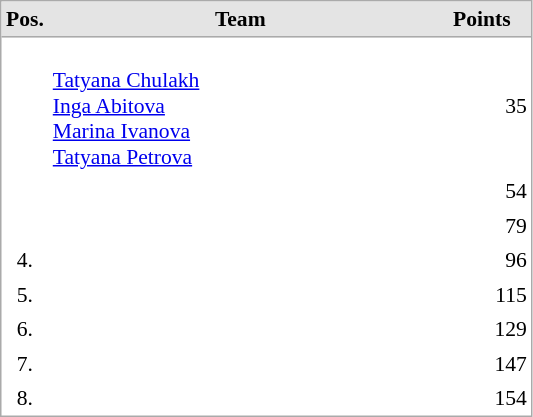<table cellspacing="0" cellpadding="3" style="border:1px solid #AAAAAA;font-size:90%">
<tr bgcolor="#E4E4E4">
<th style="border-bottom:1px solid #AAAAAA" width=10>Pos.</th>
<th style="border-bottom:1px solid #AAAAAA" width=250>Team</th>
<th style="border-bottom:1px solid #AAAAAA" width=60>Points</th>
</tr>
<tr align="center">
<td align="center" valign="top"></td>
<td align="left"> <br> <a href='#'>Tatyana Chulakh</a> <br> <a href='#'>Inga Abitova</a> <br> <a href='#'>Marina Ivanova</a> <br> <a href='#'>Tatyana Petrova</a> <br></td>
<td align="right">35</td>
</tr>
<tr align="center">
<td align="center" valign="top"></td>
<td align="left"></td>
<td align="right">54</td>
</tr>
<tr align="center">
<td align="center" valign="top"></td>
<td align="left"></td>
<td align="right">79</td>
</tr>
<tr align="center">
<td align="center" valign="top">4.</td>
<td align="left"></td>
<td align="right">96</td>
</tr>
<tr align="center">
<td align="center" valign="top">5.</td>
<td align="left"></td>
<td align="right">115</td>
</tr>
<tr align="center">
<td align="center" valign="top">6.</td>
<td align="left"></td>
<td align="right">129</td>
</tr>
<tr align="center">
<td align="center" valign="top">7.</td>
<td align="left"></td>
<td align="right">147</td>
</tr>
<tr align="center">
<td align="center" valign="top">8.</td>
<td align="left"></td>
<td align="right">154</td>
</tr>
</table>
